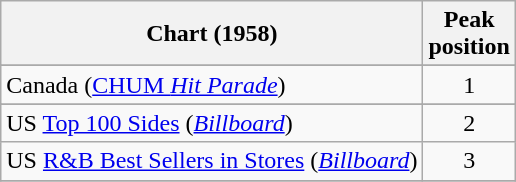<table class="wikitable sortable plainrowheaders">
<tr>
<th scope=col>Chart (1958)</th>
<th scope=col>Peak<br>position</th>
</tr>
<tr>
</tr>
<tr>
<td>Canada (<a href='#'>CHUM <em>Hit Parade</em></a>)</td>
<td style="text-align:center;">1</td>
</tr>
<tr>
</tr>
<tr>
</tr>
<tr>
<td>US <a href='#'>Top 100 Sides</a> (<a href='#'><em>Billboard</em></a>)</td>
<td style="text-align:center;">2</td>
</tr>
<tr>
<td>US <a href='#'>R&B Best Sellers in Stores</a> (<a href='#'><em>Billboard</em></a>)</td>
<td style="text-align:center;">3</td>
</tr>
<tr>
</tr>
</table>
